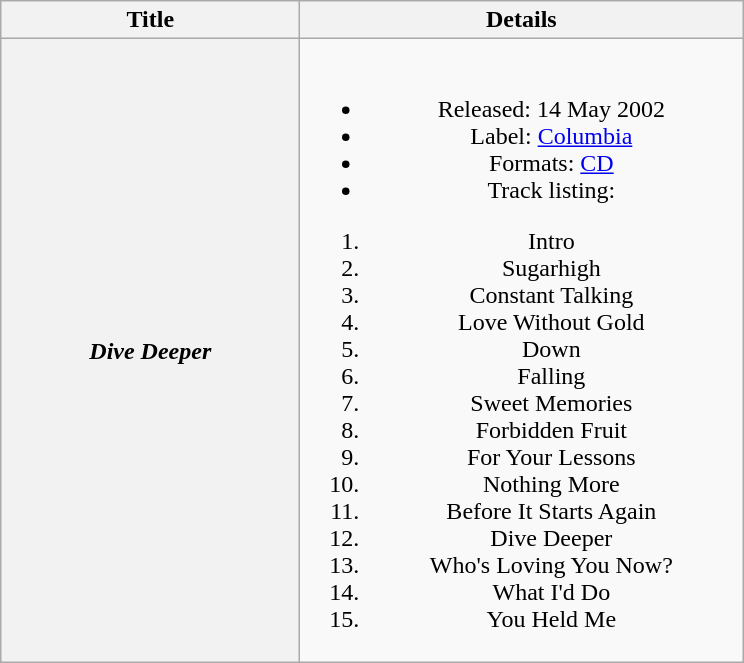<table class="wikitable plainrowheaders" style="text-align:center;">
<tr>
<th scope="col" rowspan="1" style="width:12em;">Title</th>
<th scope="col" rowspan="1" style="width:18em;">Details</th>
</tr>
<tr>
<th scope="row"><em>Dive Deeper</em></th>
<td><br><ul><li>Released: 14 May 2002</li><li>Label: <a href='#'>Columbia</a></li><li>Formats: <a href='#'>CD</a></li><li>Track listing:</li></ul><ol><li>Intro</li><li>Sugarhigh</li><li>Constant Talking</li><li>Love Without Gold</li><li>Down</li><li>Falling</li><li>Sweet Memories</li><li>Forbidden Fruit</li><li>For Your Lessons</li><li>Nothing More</li><li>Before It Starts Again</li><li>Dive Deeper</li><li>Who's Loving You Now?</li><li>What I'd Do</li><li>You Held Me</li></ol></td>
</tr>
</table>
